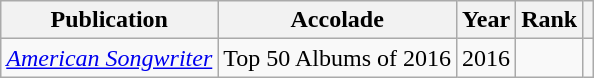<table class="sortable wikitable">
<tr>
<th>Publication</th>
<th>Accolade</th>
<th>Year</th>
<th>Rank</th>
<th class="unsortable"></th>
</tr>
<tr>
<td><em><a href='#'>American Songwriter</a></em></td>
<td>Top 50 Albums of 2016</td>
<td>2016</td>
<td></td>
<td></td>
</tr>
</table>
